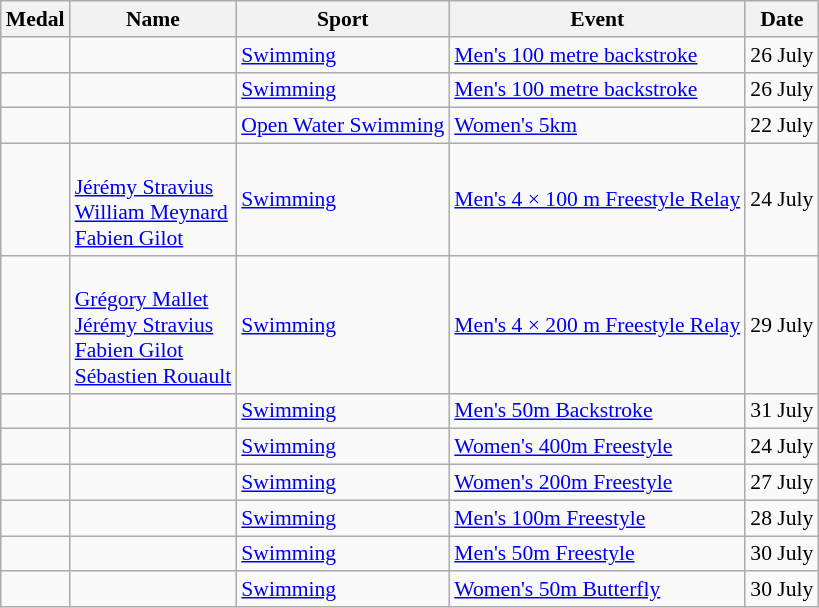<table class="wikitable sortable" style="font-size:90%">
<tr>
<th>Medal</th>
<th>Name</th>
<th>Sport</th>
<th>Event</th>
<th>Date</th>
</tr>
<tr>
<td></td>
<td></td>
<td><a href='#'>Swimming</a></td>
<td><a href='#'>Men's 100 metre backstroke</a></td>
<td>26 July</td>
</tr>
<tr>
<td></td>
<td></td>
<td><a href='#'>Swimming</a></td>
<td><a href='#'>Men's 100 metre backstroke</a></td>
<td>26 July</td>
</tr>
<tr>
<td></td>
<td></td>
<td><a href='#'>Open Water Swimming</a></td>
<td><a href='#'>Women's 5km</a></td>
<td>22 July</td>
</tr>
<tr>
<td></td>
<td><br><a href='#'>Jérémy Stravius</a><br><a href='#'>William Meynard</a><br><a href='#'>Fabien Gilot</a></td>
<td><a href='#'>Swimming</a></td>
<td><a href='#'>Men's 4 × 100 m Freestyle Relay</a></td>
<td>24 July</td>
</tr>
<tr>
<td></td>
<td><br><a href='#'>Grégory Mallet</a><br><a href='#'>Jérémy Stravius</a><br><a href='#'>Fabien Gilot</a><br><a href='#'>Sébastien Rouault</a></td>
<td><a href='#'>Swimming</a></td>
<td><a href='#'>Men's 4 × 200 m Freestyle Relay</a></td>
<td>29 July</td>
</tr>
<tr>
<td></td>
<td></td>
<td><a href='#'>Swimming</a></td>
<td><a href='#'>Men's 50m Backstroke</a></td>
<td>31 July</td>
</tr>
<tr>
<td></td>
<td></td>
<td><a href='#'>Swimming</a></td>
<td><a href='#'>Women's 400m Freestyle</a></td>
<td>24 July</td>
</tr>
<tr>
<td></td>
<td></td>
<td><a href='#'>Swimming</a></td>
<td><a href='#'>Women's 200m Freestyle</a></td>
<td>27 July</td>
</tr>
<tr>
<td></td>
<td></td>
<td><a href='#'>Swimming</a></td>
<td><a href='#'>Men's 100m Freestyle</a></td>
<td>28 July</td>
</tr>
<tr>
<td></td>
<td></td>
<td><a href='#'>Swimming</a></td>
<td><a href='#'>Men's 50m Freestyle</a></td>
<td>30 July</td>
</tr>
<tr>
<td></td>
<td></td>
<td><a href='#'>Swimming</a></td>
<td><a href='#'>Women's 50m Butterfly</a></td>
<td>30 July</td>
</tr>
</table>
